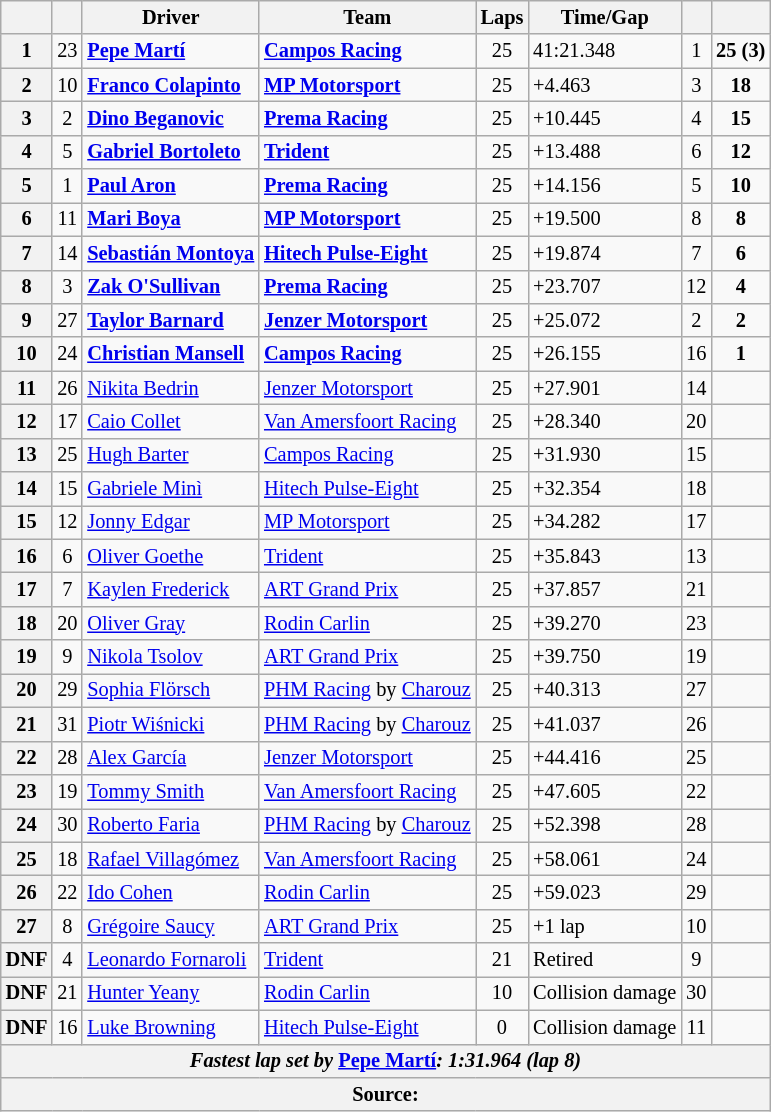<table class="wikitable" style="font-size:85%">
<tr>
<th></th>
<th></th>
<th>Driver</th>
<th>Team</th>
<th>Laps</th>
<th>Time/Gap</th>
<th></th>
<th></th>
</tr>
<tr>
<th>1</th>
<td align="center">23</td>
<td> <strong><a href='#'>Pepe Martí</a></strong></td>
<td><strong><a href='#'>Campos Racing</a></strong></td>
<td align="center">25</td>
<td>41:21.348</td>
<td align="center">1</td>
<td align="center"><strong>25 (3)</strong></td>
</tr>
<tr>
<th>2</th>
<td align="center">10</td>
<td> <strong><a href='#'>Franco Colapinto</a></strong></td>
<td><strong><a href='#'>MP Motorsport</a></strong></td>
<td align="center">25</td>
<td>+4.463</td>
<td align="center">3</td>
<td align="center"><strong>18</strong></td>
</tr>
<tr>
<th>3</th>
<td align="center">2</td>
<td><strong> <a href='#'>Dino Beganovic</a></strong></td>
<td><strong><a href='#'>Prema Racing</a></strong></td>
<td align="center">25</td>
<td>+10.445</td>
<td align="center">4</td>
<td align="center"><strong>15</strong></td>
</tr>
<tr>
<th>4</th>
<td align="center">5</td>
<td> <strong><a href='#'>Gabriel Bortoleto</a></strong></td>
<td><strong><a href='#'>Trident</a></strong></td>
<td align="center">25</td>
<td>+13.488</td>
<td align="center">6</td>
<td align="center"><strong>12</strong></td>
</tr>
<tr>
<th>5</th>
<td align="center">1</td>
<td> <strong><a href='#'>Paul Aron</a></strong></td>
<td><strong><a href='#'>Prema Racing</a></strong></td>
<td align="center">25</td>
<td>+14.156</td>
<td align="center">5</td>
<td align="center"><strong>10</strong></td>
</tr>
<tr>
<th>6</th>
<td align="center">11</td>
<td> <strong><a href='#'>Mari Boya</a></strong></td>
<td><strong><a href='#'>MP Motorsport</a></strong></td>
<td align="center">25</td>
<td>+19.500</td>
<td align="center">8</td>
<td align="center"><strong>8</strong></td>
</tr>
<tr>
<th>7</th>
<td align="center">14</td>
<td> <strong><a href='#'>Sebastián Montoya</a></strong></td>
<td><strong><a href='#'>Hitech Pulse-Eight</a></strong></td>
<td align="center">25</td>
<td>+19.874</td>
<td align="center">7</td>
<td align="center"><strong>6</strong></td>
</tr>
<tr>
<th>8</th>
<td align="center">3</td>
<td> <strong><a href='#'>Zak O'Sullivan</a></strong></td>
<td><strong><a href='#'>Prema Racing</a></strong></td>
<td align="center">25</td>
<td>+23.707</td>
<td align="center">12</td>
<td align="center"><strong>4</strong></td>
</tr>
<tr>
<th>9</th>
<td align="center">27</td>
<td> <strong><a href='#'>Taylor Barnard</a></strong></td>
<td><strong><a href='#'>Jenzer Motorsport</a></strong></td>
<td align="center">25</td>
<td>+25.072</td>
<td align="center">2</td>
<td align="center"><strong>2</strong></td>
</tr>
<tr>
<th>10</th>
<td align="center">24</td>
<td> <strong><a href='#'>Christian Mansell</a></strong></td>
<td><strong><a href='#'>Campos Racing</a></strong></td>
<td align="center">25</td>
<td>+26.155</td>
<td align="center">16</td>
<td align="center"><strong>1</strong></td>
</tr>
<tr>
<th>11</th>
<td align="center">26</td>
<td> <a href='#'>Nikita Bedrin</a></td>
<td><a href='#'>Jenzer Motorsport</a></td>
<td align="center">25</td>
<td>+27.901</td>
<td align="center">14</td>
<td align="center"></td>
</tr>
<tr>
<th>12</th>
<td align="center">17</td>
<td> <a href='#'>Caio Collet</a></td>
<td><a href='#'>Van Amersfoort Racing</a></td>
<td align="center">25</td>
<td>+28.340</td>
<td align="center">20</td>
<td></td>
</tr>
<tr>
<th>13</th>
<td align="center">25</td>
<td> <a href='#'>Hugh Barter</a></td>
<td><a href='#'>Campos Racing</a></td>
<td align="center">25</td>
<td>+31.930</td>
<td align="center">15</td>
<td></td>
</tr>
<tr>
<th>14</th>
<td align="center">15</td>
<td> <a href='#'>Gabriele Minì</a></td>
<td><a href='#'>Hitech Pulse-Eight</a></td>
<td align="center">25</td>
<td>+32.354</td>
<td align="center">18</td>
<td></td>
</tr>
<tr>
<th>15</th>
<td align="center">12</td>
<td> <a href='#'>Jonny Edgar</a></td>
<td><a href='#'>MP Motorsport</a></td>
<td align="center">25</td>
<td>+34.282</td>
<td align="center">17</td>
<td></td>
</tr>
<tr>
<th>16</th>
<td align="center">6</td>
<td> <a href='#'>Oliver Goethe</a></td>
<td><a href='#'>Trident</a></td>
<td align="center">25</td>
<td>+35.843</td>
<td align="center">13</td>
<td></td>
</tr>
<tr>
<th>17</th>
<td align="center">7</td>
<td> <a href='#'>Kaylen Frederick</a></td>
<td><a href='#'>ART Grand Prix</a></td>
<td align="center">25</td>
<td>+37.857</td>
<td align="center">21</td>
<td></td>
</tr>
<tr>
<th>18</th>
<td align="center">20</td>
<td> <a href='#'>Oliver Gray</a></td>
<td><a href='#'>Rodin Carlin</a></td>
<td align="center">25</td>
<td>+39.270</td>
<td align="center">23</td>
<td align="center"></td>
</tr>
<tr>
<th>19</th>
<td align="center">9</td>
<td> <a href='#'>Nikola Tsolov</a></td>
<td><a href='#'>ART Grand Prix</a></td>
<td align="center">25</td>
<td>+39.750</td>
<td align="center">19</td>
<td></td>
</tr>
<tr>
<th>20</th>
<td align="center">29</td>
<td> <a href='#'>Sophia Flörsch</a></td>
<td><a href='#'>PHM Racing</a> by <a href='#'>Charouz</a></td>
<td align="center">25</td>
<td>+40.313</td>
<td align="center">27</td>
<td align="center"></td>
</tr>
<tr>
<th>21</th>
<td align="center">31</td>
<td> <a href='#'>Piotr Wiśnicki</a></td>
<td><a href='#'>PHM Racing</a> by <a href='#'>Charouz</a></td>
<td align="center">25</td>
<td>+41.037</td>
<td align="center">26</td>
<td></td>
</tr>
<tr>
<th>22</th>
<td align="center">28</td>
<td> <a href='#'>Alex García</a></td>
<td><a href='#'>Jenzer Motorsport</a></td>
<td align="center">25</td>
<td>+44.416</td>
<td align="center">25</td>
<td></td>
</tr>
<tr>
<th>23</th>
<td align="center">19</td>
<td> <a href='#'>Tommy Smith</a></td>
<td><a href='#'>Van Amersfoort Racing</a></td>
<td align="center">25</td>
<td>+47.605</td>
<td align="center">22</td>
<td align="center"></td>
</tr>
<tr>
<th>24</th>
<td align="center">30</td>
<td> <a href='#'>Roberto Faria</a></td>
<td><a href='#'>PHM Racing</a> by <a href='#'>Charouz</a></td>
<td align="center">25</td>
<td>+52.398</td>
<td align="center">28</td>
<td align="center"></td>
</tr>
<tr>
<th>25</th>
<td align="center">18</td>
<td> <a href='#'>Rafael Villagómez</a></td>
<td><a href='#'>Van Amersfoort Racing</a></td>
<td align="center">25</td>
<td>+58.061</td>
<td align="center">24</td>
<td></td>
</tr>
<tr>
<th>26</th>
<td align="center">22</td>
<td> <a href='#'>Ido Cohen</a></td>
<td><a href='#'>Rodin Carlin</a></td>
<td align="center">25</td>
<td>+59.023</td>
<td align="center">29</td>
<td align="center"></td>
</tr>
<tr>
<th>27</th>
<td align="center">8</td>
<td> <a href='#'>Grégoire Saucy</a></td>
<td><a href='#'>ART Grand Prix</a></td>
<td align="center">25</td>
<td>+1 lap</td>
<td align="center">10</td>
<td></td>
</tr>
<tr>
<th>DNF</th>
<td align="center">4</td>
<td> <a href='#'>Leonardo Fornaroli</a></td>
<td><a href='#'>Trident</a></td>
<td align="center">21</td>
<td>Retired</td>
<td align="center">9</td>
<td></td>
</tr>
<tr>
<th>DNF</th>
<td align="center">21</td>
<td> <a href='#'>Hunter Yeany</a></td>
<td><a href='#'>Rodin Carlin</a></td>
<td align="center">10</td>
<td>Collision damage</td>
<td align="center">30</td>
<td></td>
</tr>
<tr>
<th>DNF</th>
<td align="center">16</td>
<td> <a href='#'>Luke Browning</a></td>
<td><a href='#'>Hitech Pulse-Eight</a></td>
<td align="center">0</td>
<td>Collision damage</td>
<td align="center">11</td>
<td></td>
</tr>
<tr>
<th colspan="8"><em>Fastest lap set by</em> <strong> <a href='#'>Pepe Martí</a><strong><em>: 1:31.964 (lap 8)<em></th>
</tr>
<tr>
<th colspan="8">Source:</th>
</tr>
</table>
